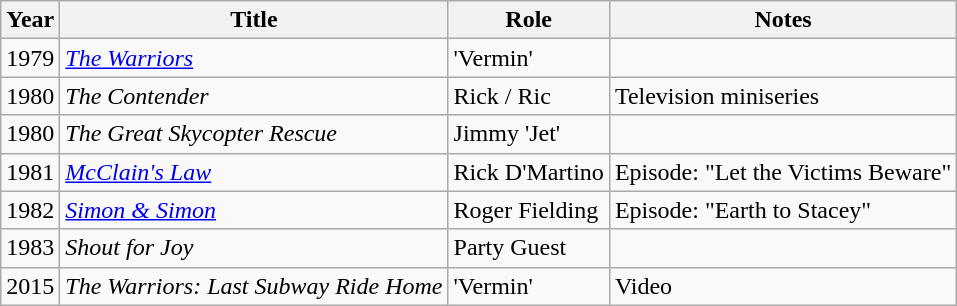<table class="wikitable sortable">
<tr>
<th>Year</th>
<th>Title</th>
<th>Role</th>
<th class="unsortable">Notes</th>
</tr>
<tr>
<td>1979</td>
<td><em><a href='#'>The Warriors</a></em></td>
<td>'Vermin'</td>
<td></td>
</tr>
<tr>
<td>1980</td>
<td><em>The Contender</em></td>
<td>Rick / Ric</td>
<td>Television miniseries</td>
</tr>
<tr>
<td>1980</td>
<td><em>The Great Skycopter Rescue</em></td>
<td>Jimmy 'Jet'</td>
<td></td>
</tr>
<tr>
<td>1981</td>
<td><em><a href='#'>McClain's Law</a></em></td>
<td>Rick D'Martino</td>
<td>Episode: "Let the Victims Beware"</td>
</tr>
<tr>
<td>1982</td>
<td><em><a href='#'>Simon & Simon</a></em></td>
<td>Roger Fielding</td>
<td>Episode: "Earth to Stacey"</td>
</tr>
<tr>
<td>1983</td>
<td><em>Shout for Joy</em></td>
<td>Party Guest</td>
<td></td>
</tr>
<tr>
<td>2015</td>
<td><em>The Warriors: Last Subway Ride Home</em></td>
<td>'Vermin'</td>
<td>Video</td>
</tr>
</table>
